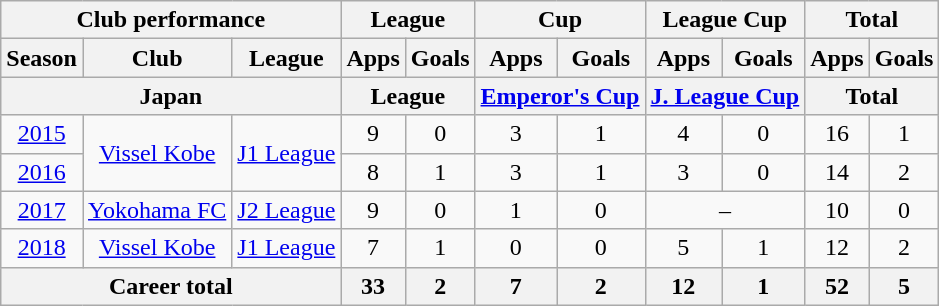<table class="wikitable" style="text-align:center">
<tr>
<th colspan=3>Club performance</th>
<th colspan=2>League</th>
<th colspan=2>Cup</th>
<th colspan=2>League Cup</th>
<th colspan=2>Total</th>
</tr>
<tr>
<th>Season</th>
<th>Club</th>
<th>League</th>
<th>Apps</th>
<th>Goals</th>
<th>Apps</th>
<th>Goals</th>
<th>Apps</th>
<th>Goals</th>
<th>Apps</th>
<th>Goals</th>
</tr>
<tr>
<th colspan=3>Japan</th>
<th colspan=2>League</th>
<th colspan=2><a href='#'>Emperor's Cup</a></th>
<th colspan=2><a href='#'>J. League Cup</a></th>
<th colspan=2>Total</th>
</tr>
<tr>
<td><a href='#'>2015</a></td>
<td rowspan="2"><a href='#'>Vissel Kobe</a></td>
<td rowspan="2"><a href='#'>J1 League</a></td>
<td>9</td>
<td>0</td>
<td>3</td>
<td>1</td>
<td>4</td>
<td>0</td>
<td>16</td>
<td>1</td>
</tr>
<tr>
<td><a href='#'>2016</a></td>
<td>8</td>
<td>1</td>
<td>3</td>
<td>1</td>
<td>3</td>
<td>0</td>
<td>14</td>
<td>2</td>
</tr>
<tr>
<td><a href='#'>2017</a></td>
<td rowspan="1"><a href='#'>Yokohama FC</a></td>
<td rowspan="1"><a href='#'>J2 League</a></td>
<td>9</td>
<td>0</td>
<td>1</td>
<td>0</td>
<td colspan="2">–</td>
<td>10</td>
<td>0</td>
</tr>
<tr>
<td><a href='#'>2018</a></td>
<td rowspan="1"><a href='#'>Vissel Kobe</a></td>
<td rowspan="1"><a href='#'>J1 League</a></td>
<td>7</td>
<td>1</td>
<td>0</td>
<td>0</td>
<td>5</td>
<td>1</td>
<td>12</td>
<td>2</td>
</tr>
<tr>
<th colspan=3>Career total</th>
<th>33</th>
<th>2</th>
<th>7</th>
<th>2</th>
<th>12</th>
<th>1</th>
<th>52</th>
<th>5</th>
</tr>
</table>
